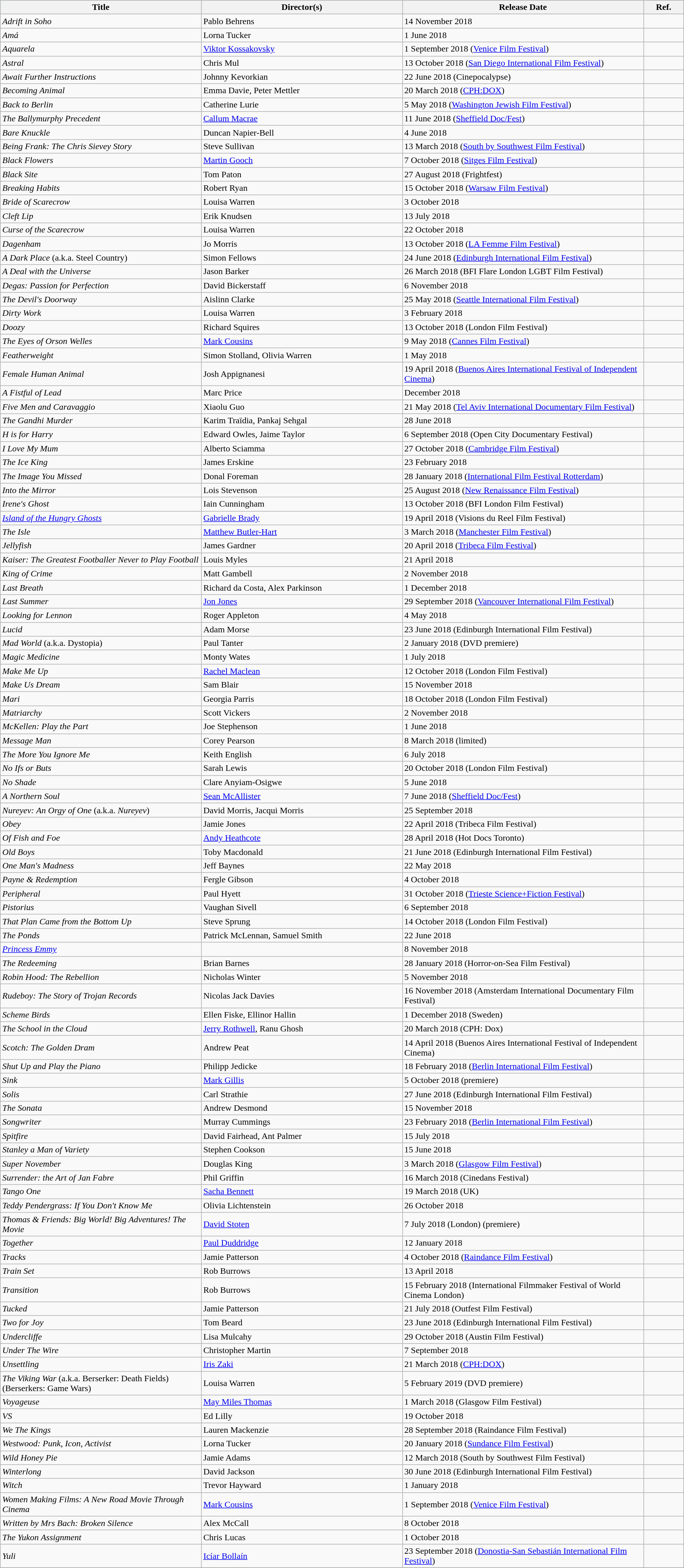<table class="wikitable">
<tr style="background:#b0e0e6; text-align:center;">
<th style="width:25%;">Title</th>
<th style="width:25%;">Director(s)</th>
<th style="width:30%;">Release Date</th>
<th style="width:5%;">Ref.</th>
</tr>
<tr>
<td><em>Adrift in Soho</em></td>
<td>Pablo Behrens</td>
<td>14 November 2018</td>
<td></td>
</tr>
<tr>
<td><em>Amá</em></td>
<td>Lorna Tucker</td>
<td>1 June 2018</td>
<td></td>
</tr>
<tr>
<td><em>Aquarela</em></td>
<td><a href='#'>Viktor Kossakovsky</a></td>
<td>1 September 2018 (<a href='#'>Venice Film Festival</a>)</td>
<td></td>
</tr>
<tr>
<td><em>Astral</em></td>
<td>Chris Mul</td>
<td>13 October 2018 (<a href='#'>San Diego International Film Festival</a>)</td>
<td></td>
</tr>
<tr>
<td><em>Await Further Instructions</em></td>
<td>Johnny Kevorkian</td>
<td>22 June 2018	(Cinepocalypse)</td>
<td></td>
</tr>
<tr>
<td><em>Becoming Animal</em></td>
<td>Emma Davie, Peter Mettler</td>
<td>20 March 2018 (<a href='#'>CPH:DOX</a>)</td>
<td></td>
</tr>
<tr>
<td><em>Back to Berlin</em></td>
<td>Catherine Lurie</td>
<td>5 May 2018 (<a href='#'>Washington Jewish Film Festival</a>)</td>
<td></td>
</tr>
<tr>
<td><em>The Ballymurphy Precedent</em></td>
<td><a href='#'>Callum Macrae</a></td>
<td>11 June 2018	(<a href='#'>Sheffield Doc/Fest</a>)</td>
<td></td>
</tr>
<tr>
<td><em>Bare Knuckle</em></td>
<td>Duncan Napier-Bell</td>
<td>4 June 2018</td>
<td></td>
</tr>
<tr>
<td><em>Being Frank: The Chris Sievey Story</em></td>
<td>Steve Sullivan</td>
<td>13 March 2018 (<a href='#'>South by Southwest Film Festival</a>)</td>
<td></td>
</tr>
<tr>
<td><em>Black Flowers</em></td>
<td><a href='#'>Martin Gooch</a></td>
<td>7 October 2018 (<a href='#'>Sitges Film Festival</a>)</td>
<td></td>
</tr>
<tr>
<td><em>Black Site</em></td>
<td>Tom Paton</td>
<td>27 August 2018 (Frightfest)</td>
<td></td>
</tr>
<tr>
<td><em>Breaking Habits</em></td>
<td>Robert Ryan</td>
<td>15 October 2018 (<a href='#'>Warsaw Film Festival</a>)</td>
<td></td>
</tr>
<tr>
<td><em>Bride of Scarecrow</em></td>
<td>Louisa Warren</td>
<td>3 October 2018</td>
<td></td>
</tr>
<tr>
<td><em>Cleft Lip</em></td>
<td>Erik Knudsen</td>
<td>13 July 2018</td>
<td></td>
</tr>
<tr>
<td><em>Curse of the Scarecrow</em></td>
<td>Louisa Warren</td>
<td>22 October 2018</td>
<td></td>
</tr>
<tr>
<td><em>Dagenham</em></td>
<td>Jo Morris</td>
<td>13 October 2018 (<a href='#'>LA Femme Film Festival</a>)</td>
<td></td>
</tr>
<tr>
<td><em>A Dark Place</em> (a.k.a. Steel Country)</td>
<td>Simon Fellows</td>
<td>24 June 2018	(<a href='#'>Edinburgh International Film Festival</a>)</td>
<td></td>
</tr>
<tr>
<td><em>A Deal with the Universe</em></td>
<td>Jason Barker</td>
<td>26 March 2018 (BFI Flare London LGBT Film Festival)</td>
<td></td>
</tr>
<tr>
<td><em>Degas: Passion for Perfection</em></td>
<td>David Bickerstaff</td>
<td>6 November 2018</td>
<td></td>
</tr>
<tr>
<td><em>The Devil's Doorway</em></td>
<td>Aislinn Clarke</td>
<td>25 May 2018 (<a href='#'>Seattle International Film Festival</a>)</td>
<td></td>
</tr>
<tr>
<td><em>Dirty Work</em></td>
<td>Louisa Warren</td>
<td>3 February 2018</td>
<td></td>
</tr>
<tr>
<td><em>Doozy</em></td>
<td>Richard Squires</td>
<td>13 October 2018 (London Film Festival)</td>
<td></td>
</tr>
<tr>
<td><em>The Eyes of Orson Welles</em></td>
<td><a href='#'>Mark Cousins</a></td>
<td>9 May 2018 (<a href='#'>Cannes Film Festival</a>)</td>
<td></td>
</tr>
<tr>
<td><em>Featherweight</em></td>
<td>Simon Stolland, Olivia Warren</td>
<td>1 May 2018</td>
<td></td>
</tr>
<tr>
<td><em>Female Human Animal</em></td>
<td>Josh Appignanesi</td>
<td>19 April 2018 (<a href='#'>Buenos Aires International Festival of Independent Cinema</a>)</td>
<td></td>
</tr>
<tr>
<td><em>A Fistful of Lead</em></td>
<td>Marc Price</td>
<td>December 2018</td>
<td></td>
</tr>
<tr>
<td><em>Five Men and Caravaggio</em></td>
<td>Xiaolu Guo</td>
<td>21 May 2018	(<a href='#'>Tel Aviv International Documentary Film Festival</a>)</td>
<td></td>
</tr>
<tr>
<td><em>The Gandhi Murder</em></td>
<td>Karim Traïdia, Pankaj Sehgal</td>
<td>28 June 2018</td>
<td></td>
</tr>
<tr>
<td><em>H is for Harry</em></td>
<td>Edward Owles, Jaime Taylor</td>
<td>6 September 2018 (Open City Documentary Festival)</td>
<td></td>
</tr>
<tr>
<td><em>I Love My Mum</em></td>
<td>Alberto Sciamma</td>
<td>27 October 2018 (<a href='#'>Cambridge Film Festival</a>)</td>
<td></td>
</tr>
<tr>
<td><em>The Ice King</em></td>
<td>James Erskine</td>
<td>23 February 2018</td>
<td></td>
</tr>
<tr>
<td><em>The Image You Missed</em></td>
<td>Donal Foreman</td>
<td>28 January 2018 (<a href='#'>International Film Festival Rotterdam</a>)</td>
<td></td>
</tr>
<tr>
<td><em>Into the Mirror</em></td>
<td>Lois Stevenson</td>
<td>25 August 2018 (<a href='#'>New Renaissance Film Festival</a>)</td>
<td></td>
</tr>
<tr>
<td><em>Irene's Ghost</em></td>
<td>Iain Cunningham</td>
<td>13 October 2018 (BFI London Film Festival)</td>
<td></td>
</tr>
<tr>
<td><em><a href='#'>Island of the Hungry Ghosts</a></em></td>
<td><a href='#'>Gabrielle Brady</a></td>
<td>19 April 2018 (Visions du Reel Film Festival)</td>
<td></td>
</tr>
<tr>
<td><em>The Isle</em></td>
<td><a href='#'>Matthew Butler-Hart</a></td>
<td>3 March 2018 (<a href='#'>Manchester Film Festival</a>)</td>
<td></td>
</tr>
<tr>
<td><em>Jellyfish</em></td>
<td>James Gardner</td>
<td>20 April 2018 (<a href='#'>Tribeca Film Festival</a>)</td>
<td></td>
</tr>
<tr>
<td><em>Kaiser: The Greatest Footballer Never to Play Football</em></td>
<td>Louis Myles</td>
<td>21 April 2018</td>
<td></td>
</tr>
<tr>
<td><em>King of Crime</em></td>
<td>Matt Gambell</td>
<td>2 November 2018</td>
<td></td>
</tr>
<tr>
<td><em>Last Breath</em></td>
<td>Richard da Costa, Alex Parkinson</td>
<td>1 December 2018</td>
<td></td>
</tr>
<tr>
<td><em>Last Summer</em></td>
<td><a href='#'>Jon Jones</a></td>
<td>29 September 2018 (<a href='#'>Vancouver International Film Festival</a>)</td>
<td></td>
</tr>
<tr>
<td><em>Looking for Lennon</em></td>
<td>Roger Appleton</td>
<td>4 May 2018</td>
<td></td>
</tr>
<tr>
<td><em>Lucid</em></td>
<td>Adam Morse</td>
<td>23 June 2018	(Edinburgh International Film Festival)</td>
<td></td>
</tr>
<tr>
<td><em>Mad World</em> (a.k.a. Dystopia)</td>
<td>Paul Tanter</td>
<td>2 January 2018 (DVD premiere)</td>
<td></td>
</tr>
<tr>
<td><em>Magic Medicine</em></td>
<td>Monty Wates</td>
<td>1 July 2018</td>
<td></td>
</tr>
<tr>
<td><em>Make Me Up</em></td>
<td><a href='#'>Rachel Maclean</a></td>
<td>12 October 2018 (London Film Festival)</td>
<td></td>
</tr>
<tr>
<td><em>Make Us Dream</em></td>
<td>Sam Blair</td>
<td>15 November 2018</td>
<td></td>
</tr>
<tr>
<td><em>Mari</em></td>
<td>Georgia Parris</td>
<td>18 October 2018 (London Film Festival)</td>
<td></td>
</tr>
<tr>
<td><em>Matriarchy</em></td>
<td>Scott Vickers</td>
<td>2 November 2018</td>
<td></td>
</tr>
<tr>
<td><em>McKellen: Play the Part</em></td>
<td>Joe Stephenson</td>
<td>1 June 2018</td>
<td></td>
</tr>
<tr>
<td><em>Message Man</em></td>
<td>Corey Pearson</td>
<td>8 March 2018	(limited)</td>
<td></td>
</tr>
<tr>
<td><em>The More You Ignore Me</em></td>
<td>Keith English</td>
<td>6 July 2018</td>
<td></td>
</tr>
<tr>
<td><em>No Ifs or Buts</em></td>
<td>Sarah Lewis</td>
<td>20 October 2018 (London Film Festival)</td>
<td></td>
</tr>
<tr>
<td><em>No Shade</em></td>
<td>Clare Anyiam-Osigwe</td>
<td>5 June 2018</td>
<td></td>
</tr>
<tr>
<td><em>A Northern Soul</em></td>
<td><a href='#'>Sean McAllister</a></td>
<td>7 June 2018	(<a href='#'>Sheffield Doc/Fest</a>)</td>
<td></td>
</tr>
<tr>
<td><em>Nureyev: An Orgy of One</em> (a.k.a. <em>Nureyev</em>)</td>
<td>David Morris, Jacqui Morris</td>
<td>25 September 2018</td>
<td></td>
</tr>
<tr>
<td><em>Obey</em></td>
<td>Jamie Jones</td>
<td>22 April 2018 (Tribeca Film Festival)</td>
<td></td>
</tr>
<tr>
<td><em>Of Fish and Foe</em></td>
<td><a href='#'>Andy Heathcote</a></td>
<td>28 April 2018 (Hot Docs Toronto)</td>
<td></td>
</tr>
<tr>
<td><em>Old Boys</em></td>
<td>Toby Macdonald</td>
<td>21 June 2018 (Edinburgh International Film Festival)</td>
<td></td>
</tr>
<tr>
<td><em>One Man's Madness</em></td>
<td>Jeff Baynes</td>
<td>22 May 2018</td>
<td></td>
</tr>
<tr>
<td><em>Payne & Redemption</em></td>
<td>Fergle Gibson</td>
<td>4 October 2018</td>
<td></td>
</tr>
<tr>
<td><em>Peripheral</em></td>
<td>Paul Hyett</td>
<td>31 October 2018 (<a href='#'>Trieste Science+Fiction Festival</a>)</td>
<td></td>
</tr>
<tr>
<td><em>Pistorius</em></td>
<td>Vaughan Sivell</td>
<td>6 September 2018</td>
<td></td>
</tr>
<tr>
<td><em>That Plan Came from the Bottom Up</em></td>
<td>Steve Sprung</td>
<td>14 October 2018 (London Film Festival)</td>
<td></td>
</tr>
<tr>
<td><em>The Ponds</em></td>
<td>Patrick McLennan, Samuel Smith</td>
<td>22 June 2018</td>
<td></td>
</tr>
<tr>
<td><em><a href='#'>Princess Emmy</a></em></td>
<td></td>
<td>8 November 2018</td>
<td></td>
</tr>
<tr>
<td><em>The Redeeming</em></td>
<td>Brian Barnes</td>
<td>28 January 2018 (Horror-on-Sea Film Festival)</td>
<td></td>
</tr>
<tr>
<td><em>Robin Hood: The Rebellion</em></td>
<td>Nicholas Winter</td>
<td>5 November 2018</td>
<td></td>
</tr>
<tr>
<td><em>Rudeboy: The Story of Trojan Records</em></td>
<td>Nicolas Jack Davies</td>
<td>16 November 2018 (Amsterdam International Documentary Film Festival)</td>
<td></td>
</tr>
<tr>
<td><em>Scheme Birds</em></td>
<td>Ellen Fiske, Ellinor Hallin</td>
<td>1 December 2018 (Sweden)</td>
<td></td>
</tr>
<tr>
<td><em>The School in the Cloud</em></td>
<td><a href='#'>Jerry Rothwell</a>, Ranu Ghosh</td>
<td>20 March 2018 (CPH: Dox)</td>
<td></td>
</tr>
<tr>
<td><em>Scotch: The Golden Dram</em></td>
<td>Andrew Peat</td>
<td>14 April 2018 (Buenos Aires International Festival of Independent Cinema)</td>
<td></td>
</tr>
<tr>
<td><em>Shut Up and Play the Piano</em></td>
<td>Philipp Jedicke</td>
<td>18 February 2018 (<a href='#'>Berlin International Film Festival</a>)</td>
<td></td>
</tr>
<tr>
<td><em>Sink</em></td>
<td><a href='#'>Mark Gillis</a></td>
<td>5 October 2018 (premiere)</td>
<td></td>
</tr>
<tr>
<td><em>Solis</em></td>
<td>Carl Strathie</td>
<td>27 June 2018	(Edinburgh International Film Festival)</td>
<td></td>
</tr>
<tr>
<td><em>The Sonata</em></td>
<td>Andrew Desmond</td>
<td>15 November 2018</td>
<td></td>
</tr>
<tr>
<td><em>Songwriter</em></td>
<td>Murray Cummings</td>
<td>23 February 2018 (<a href='#'>Berlin International Film Festival</a>)</td>
<td></td>
</tr>
<tr>
<td><em>Spitfire</em></td>
<td>David Fairhead, Ant Palmer</td>
<td>15 July 2018</td>
<td></td>
</tr>
<tr>
<td><em>Stanley a Man of Variety</em></td>
<td>Stephen Cookson</td>
<td>15 June 2018</td>
<td></td>
</tr>
<tr>
<td><em>Super November</em></td>
<td>Douglas King</td>
<td>3 March 2018 (<a href='#'>Glasgow Film Festival</a>)</td>
<td></td>
</tr>
<tr>
<td><em>Surrender: the Art of Jan Fabre</em></td>
<td>Phil Griffin</td>
<td>16 March 2018 (Cinedans Festival)</td>
<td></td>
</tr>
<tr>
<td><em>Tango One</em></td>
<td><a href='#'>Sacha Bennett</a></td>
<td>19 March 2018 (UK)</td>
<td></td>
</tr>
<tr>
<td><em>Teddy Pendergrass: If You Don't Know Me</em></td>
<td>Olivia Lichtenstein</td>
<td>26 October 2018</td>
<td></td>
</tr>
<tr>
<td><em>Thomas & Friends: Big World! Big Adventures! The Movie</em></td>
<td><a href='#'>David Stoten</a></td>
<td>7 July 2018 (London) (premiere)</td>
<td></td>
</tr>
<tr>
<td><em>Together</em></td>
<td><a href='#'>Paul Duddridge</a></td>
<td>12 January 2018</td>
<td></td>
</tr>
<tr>
<td><em>Tracks</em></td>
<td>Jamie Patterson</td>
<td>4 October 2018 (<a href='#'>Raindance Film Festival</a>)</td>
<td></td>
</tr>
<tr>
<td><em>Train Set</em></td>
<td>Rob Burrows</td>
<td>13 April 2018</td>
<td></td>
</tr>
<tr>
<td><em>Transition</em></td>
<td>Rob Burrows</td>
<td>15 February 2018 (International Filmmaker Festival of World Cinema London)</td>
<td></td>
</tr>
<tr>
<td><em>Tucked</em></td>
<td>Jamie Patterson</td>
<td>21 July 2018	(Outfest Film Festival)</td>
<td></td>
</tr>
<tr>
<td><em>Two for Joy</em></td>
<td>Tom Beard</td>
<td>23 June 2018	(Edinburgh International Film Festival)</td>
<td></td>
</tr>
<tr>
<td><em>Undercliffe</em></td>
<td>Lisa Mulcahy</td>
<td>29 October 2018 (Austin Film Festival)</td>
<td></td>
</tr>
<tr>
<td><em>Under The Wire</em></td>
<td>Christopher Martin</td>
<td>7 September 2018</td>
<td></td>
</tr>
<tr>
<td><em>Unsettling</em></td>
<td><a href='#'>Iris Zaki</a></td>
<td>21 March 2018 (<a href='#'>CPH:DOX</a>)</td>
<td></td>
</tr>
<tr>
<td><em>The Viking War</em> (a.k.a. Berserker: Death Fields) (Berserkers: Game Wars)</td>
<td>Louisa Warren</td>
<td>5 February 2019 (DVD premiere)</td>
<td></td>
</tr>
<tr>
<td><em>Voyageuse</em></td>
<td><a href='#'>May Miles Thomas</a></td>
<td>1 March 2018 (Glasgow Film Festival)</td>
<td></td>
</tr>
<tr>
<td><em>VS</em></td>
<td>Ed Lilly</td>
<td>19 October 2018</td>
<td></td>
</tr>
<tr>
<td><em>We The Kings</em></td>
<td>Lauren Mackenzie</td>
<td>28 September 2018 (Raindance Film Festival)</td>
<td></td>
</tr>
<tr>
<td><em>Westwood: Punk, Icon, Activist</em></td>
<td>Lorna Tucker</td>
<td>20 January 2018 (<a href='#'>Sundance Film Festival</a>)</td>
<td></td>
</tr>
<tr>
<td><em>Wild Honey Pie</em></td>
<td>Jamie Adams</td>
<td>12 March 2018 (South by Southwest Film Festival)</td>
<td></td>
</tr>
<tr>
<td><em>Winterlong</em></td>
<td>David Jackson</td>
<td>30 June 2018	(Edinburgh International Film Festival)</td>
<td></td>
</tr>
<tr>
<td><em>Witch</em></td>
<td>Trevor Hayward</td>
<td>1 January 2018</td>
<td></td>
</tr>
<tr>
<td><em>Women Making Films: A New Road Movie Through Cinema</em></td>
<td><a href='#'>Mark Cousins</a></td>
<td>1 September 2018  (<a href='#'>Venice Film Festival</a>)</td>
<td></td>
</tr>
<tr>
<td><em>Written by Mrs Bach: Broken Silence</em></td>
<td>Alex McCall</td>
<td>8 October 2018</td>
<td></td>
</tr>
<tr>
<td><em>The Yukon Assignment</em></td>
<td>Chris Lucas</td>
<td>1 October 2018</td>
<td></td>
</tr>
<tr>
<td><em>Yuli</em></td>
<td><a href='#'>Icíar Bollaín</a></td>
<td>23 September 2018 (<a href='#'>Donostia-San Sebastián International Film Festival</a>)</td>
<td></td>
</tr>
<tr>
</tr>
</table>
